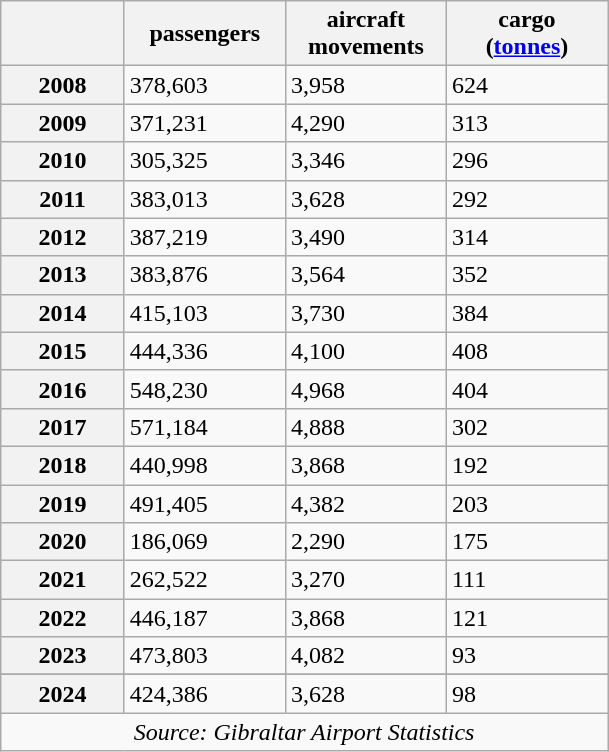<table class="wikitable sortable">
<tr>
<th style=width:75px></th>
<th style=width:100px>passengers</th>
<th style=width:100px>aircraft<br>movements</th>
<th style=width:100px>cargo<br>(<a href='#'>tonnes</a>)</th>
</tr>
<tr>
<th>2008</th>
<td>378,603</td>
<td>3,958</td>
<td>624</td>
</tr>
<tr>
<th>2009</th>
<td>371,231</td>
<td>4,290</td>
<td>313</td>
</tr>
<tr>
<th>2010</th>
<td>305,325</td>
<td>3,346</td>
<td>296</td>
</tr>
<tr>
<th>2011</th>
<td>383,013</td>
<td>3,628</td>
<td>292</td>
</tr>
<tr>
<th>2012</th>
<td>387,219</td>
<td>3,490</td>
<td>314</td>
</tr>
<tr>
<th>2013</th>
<td>383,876</td>
<td>3,564</td>
<td>352</td>
</tr>
<tr>
<th>2014</th>
<td>415,103</td>
<td>3,730</td>
<td>384</td>
</tr>
<tr>
<th>2015</th>
<td>444,336</td>
<td>4,100</td>
<td>408</td>
</tr>
<tr>
<th>2016</th>
<td>548,230</td>
<td>4,968</td>
<td>404</td>
</tr>
<tr>
<th>2017</th>
<td>571,184</td>
<td>4,888</td>
<td>302</td>
</tr>
<tr>
<th>2018</th>
<td>440,998</td>
<td>3,868</td>
<td>192</td>
</tr>
<tr>
<th>2019</th>
<td>491,405</td>
<td>4,382</td>
<td>203</td>
</tr>
<tr>
<th>2020</th>
<td>186,069</td>
<td>2,290</td>
<td>175</td>
</tr>
<tr>
<th>2021</th>
<td>262,522</td>
<td>3,270</td>
<td>111</td>
</tr>
<tr>
<th>2022</th>
<td>446,187</td>
<td>3,868</td>
<td>121</td>
</tr>
<tr>
<th>2023</th>
<td>473,803</td>
<td>4,082</td>
<td>93</td>
</tr>
<tr class="sortbottom">
</tr>
<tr>
<th>2024</th>
<td>424,386</td>
<td>3,628</td>
<td>98</td>
</tr>
<tr class="sortbottom">
<td colspan=4 style=text-align:center><em>Source: Gibraltar Airport Statistics</em></td>
</tr>
</table>
